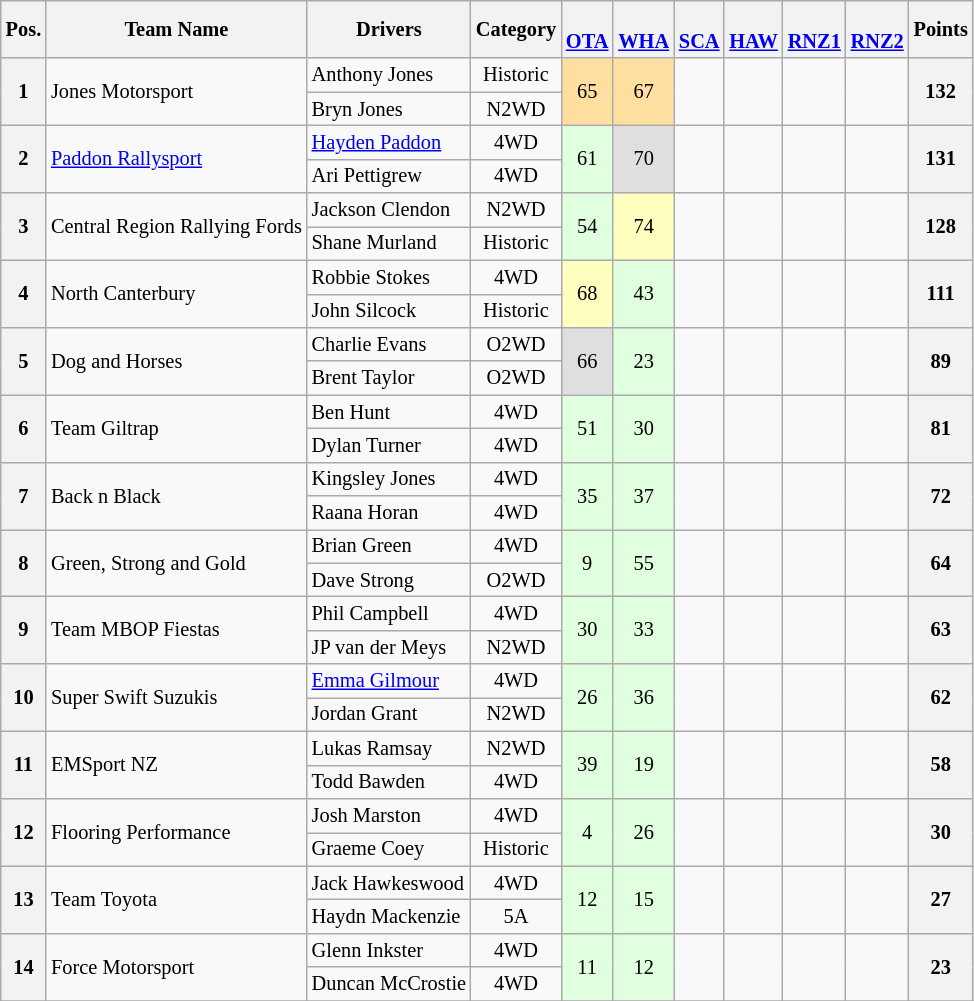<table class="wikitable" style=font-size:85%;>
<tr>
<th>Pos.</th>
<th>Team Name</th>
<th>Drivers</th>
<th>Category</th>
<th><br><a href='#'>OTA</a></th>
<th><br><a href='#'>WHA</a></th>
<th><br><a href='#'>SCA</a></th>
<th><br><a href='#'>HAW</a></th>
<th><br><a href='#'>RNZ1</a></th>
<th><br><a href='#'>RNZ2</a></th>
<th>Points</th>
</tr>
<tr>
<th rowspan=2>1</th>
<td rowspan=2> Jones Motorsport</td>
<td> Anthony Jones</td>
<td align=center>Historic</td>
<td rowspan=2 align=center style=background:#ffdf9f;>65</td>
<td rowspan=2 align=center style=background:#ffdf9f;>67</td>
<td rowspan=2 align=center style=background:#;></td>
<td rowspan=2 align=center style=background:#;></td>
<td rowspan=2 align=center style=background:#;></td>
<td rowspan=2 align=center style=background:#;></td>
<th rowspan=2>132</th>
</tr>
<tr>
<td> Bryn Jones</td>
<td align=center>N2WD</td>
</tr>
<tr>
<th rowspan=2>2</th>
<td rowspan=2> <a href='#'>Paddon Rallysport</a></td>
<td> <a href='#'>Hayden Paddon</a></td>
<td align=center>4WD</td>
<td rowspan=2 align=center style=background:#dfffdf;>61</td>
<td rowspan=2 align=center style=background:#dfdfdf;>70</td>
<td rowspan=2 align=center style=background:#;></td>
<td rowspan=2 align=center style=background:#;></td>
<td rowspan=2 align=center style=background:#;></td>
<td rowspan=2 align=center style=background:#;></td>
<th rowspan=2>131</th>
</tr>
<tr>
<td> Ari Pettigrew</td>
<td align=center>4WD</td>
</tr>
<tr>
<th rowspan=2>3</th>
<td rowspan=2> Central Region Rallying Fords</td>
<td> Jackson Clendon</td>
<td align=center>N2WD</td>
<td rowspan=2 align=center style=background:#dfffdf;>54</td>
<td rowspan=2 align=center style=background:#ffffbf;>74</td>
<td rowspan=2 align=center style=background:#;></td>
<td rowspan=2 align=center style=background:#;></td>
<td rowspan=2 align=center style=background:#;></td>
<td rowspan=2 align=center style=background:#;></td>
<th rowspan=2>128</th>
</tr>
<tr>
<td> Shane Murland</td>
<td align=center>Historic</td>
</tr>
<tr>
<th rowspan=2>4</th>
<td rowspan=2> North Canterbury</td>
<td> Robbie Stokes</td>
<td align=center>4WD</td>
<td rowspan=2 align=center style=background:#ffffbf;>68</td>
<td rowspan=2 align=center style=background:#dfffdf;>43</td>
<td rowspan=2 align=center style=background:#;></td>
<td rowspan=2 align=center style=background:#;></td>
<td rowspan=2 align=center style=background:#;></td>
<td rowspan=2 align=center style=background:#;></td>
<th rowspan=2>111</th>
</tr>
<tr>
<td> John Silcock</td>
<td align=center>Historic</td>
</tr>
<tr>
<th rowspan=2>5</th>
<td rowspan=2> Dog and Horses</td>
<td> Charlie Evans</td>
<td align=center>O2WD</td>
<td rowspan=2 align=center style=background:#dfdfdf;>66</td>
<td rowspan=2 align=center style=background:#dfffdf;>23</td>
<td rowspan=2 align=center style=background:#;></td>
<td rowspan=2 align=center style=background:#;></td>
<td rowspan=2 align=center style=background:#;></td>
<td rowspan=2 align=center style=background:#;></td>
<th rowspan=2>89</th>
</tr>
<tr>
<td> Brent Taylor</td>
<td align=center>O2WD</td>
</tr>
<tr>
<th rowspan=2>6</th>
<td rowspan=2> Team Giltrap</td>
<td> Ben Hunt</td>
<td align=center>4WD</td>
<td rowspan=2 align=center style=background:#dfffdf;>51</td>
<td rowspan=2 align=center style=background:#dfffdf;>30</td>
<td rowspan=2 align=center style=background:#;></td>
<td rowspan=2 align=center style=background:#;></td>
<td rowspan=2 align=center style=background:#;></td>
<td rowspan=2 align=center style=background:#;></td>
<th rowspan=2>81</th>
</tr>
<tr>
<td> Dylan Turner</td>
<td align=center>4WD</td>
</tr>
<tr>
<th rowspan=2>7</th>
<td rowspan=2> Back n Black</td>
<td> Kingsley Jones</td>
<td align=center>4WD</td>
<td rowspan=2 align=center style=background:#dfffdf;>35</td>
<td rowspan=2 align=center style=background:#dfffdf;>37</td>
<td rowspan=2 align=center style=background:#;></td>
<td rowspan=2 align=center style=background:#;></td>
<td rowspan=2 align=center style=background:#;></td>
<td rowspan=2 align=center style=background:#;></td>
<th rowspan=2>72</th>
</tr>
<tr>
<td> Raana Horan</td>
<td align=center>4WD</td>
</tr>
<tr>
<th rowspan=2>8</th>
<td rowspan=2> Green, Strong and Gold</td>
<td> Brian Green</td>
<td align=center>4WD</td>
<td rowspan=2 align=center style=background:#dfffdf;>9</td>
<td rowspan=2 align=center style=background:#dfffdf;>55</td>
<td rowspan=2 align=center style=background:#;></td>
<td rowspan=2 align=center style=background:#;></td>
<td rowspan=2 align=center style=background:#;></td>
<td rowspan=2 align=center style=background:#;></td>
<th rowspan=2>64</th>
</tr>
<tr>
<td> Dave Strong</td>
<td align=center>O2WD</td>
</tr>
<tr>
<th rowspan=2>9</th>
<td rowspan=2> Team MBOP Fiestas</td>
<td> Phil Campbell</td>
<td align=center>4WD</td>
<td rowspan=2 align=center style=background:#dfffdf;>30</td>
<td rowspan=2 align=center style=background:#dfffdf;>33</td>
<td rowspan=2 align=center style=background:#;></td>
<td rowspan=2 align=center style=background:#;></td>
<td rowspan=2 align=center style=background:#;></td>
<td rowspan=2 align=center style=background:#;></td>
<th rowspan=2>63</th>
</tr>
<tr>
<td> JP van der Meys</td>
<td align=center>N2WD</td>
</tr>
<tr>
<th rowspan=2>10</th>
<td rowspan=2> Super Swift Suzukis</td>
<td> <a href='#'>Emma Gilmour</a></td>
<td align=center>4WD</td>
<td rowspan=2 align=center style=background:#dfffdf;>26</td>
<td rowspan=2 align=center style=background:#dfffdf;>36</td>
<td rowspan=2 align=center style=background:#;></td>
<td rowspan=2 align=center style=background:#;></td>
<td rowspan=2 align=center style=background:#;></td>
<td rowspan=2 align=center style=background:#;></td>
<th rowspan=2>62</th>
</tr>
<tr>
<td> Jordan Grant</td>
<td align=center>N2WD</td>
</tr>
<tr>
<th rowspan=2>11</th>
<td rowspan=2> EMSport NZ</td>
<td> Lukas Ramsay</td>
<td align=center>N2WD</td>
<td rowspan=2 align=center style=background:#dfffdf;>39</td>
<td rowspan=2 align=center style=background:#dfffdf;>19</td>
<td rowspan=2 align=center style=background:#;></td>
<td rowspan=2 align=center style=background:#;></td>
<td rowspan=2 align=center style=background:#;></td>
<td rowspan=2 align=center style=background:#;></td>
<th rowspan=2>58</th>
</tr>
<tr>
<td> Todd Bawden</td>
<td align=center>4WD</td>
</tr>
<tr>
<th rowspan=2>12</th>
<td rowspan=2> Flooring Performance</td>
<td> Josh Marston</td>
<td align=center>4WD</td>
<td rowspan=2 align=center style=background:#dfffdf;>4</td>
<td rowspan=2 align=center style=background:#dfffdf;>26</td>
<td rowspan=2 align=center style=background:#;></td>
<td rowspan=2 align=center style=background:#;></td>
<td rowspan=2 align=center style=background:#;></td>
<td rowspan=2 align=center style=background:#;></td>
<th rowspan=2>30</th>
</tr>
<tr>
<td> Graeme Coey</td>
<td align=center>Historic</td>
</tr>
<tr>
<th rowspan=2>13</th>
<td rowspan=2> Team Toyota</td>
<td> Jack Hawkeswood</td>
<td align=center>4WD</td>
<td rowspan=2 align=center style=background:#dfffdf;>12</td>
<td rowspan=2 align=center style=background:#dfffdf;>15</td>
<td rowspan=2 align=center style=background:#;></td>
<td rowspan=2 align=center style=background:#;></td>
<td rowspan=2 align=center style=background:#;></td>
<td rowspan=2 align=center style=background:#;></td>
<th rowspan=2>27</th>
</tr>
<tr>
<td> Haydn Mackenzie</td>
<td align=center>5A</td>
</tr>
<tr>
<th rowspan=2>14</th>
<td rowspan=2> Force Motorsport</td>
<td> Glenn Inkster</td>
<td align=center>4WD</td>
<td rowspan=2 align=center style=background:#dfffdf;>11</td>
<td rowspan=2 align=center style=background:#dfffdf;>12</td>
<td rowspan=2 align=center style=background:#;></td>
<td rowspan=2 align=center style=background:#;></td>
<td rowspan=2 align=center style=background:#;></td>
<td rowspan=2 align=center style=background:#;></td>
<th rowspan=2>23</th>
</tr>
<tr>
<td> Duncan McCrostie</td>
<td align=center>4WD</td>
</tr>
<tr>
</tr>
</table>
